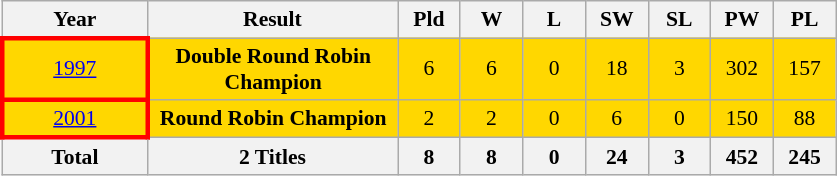<table class="wikitable" style="text-align: center;font-size:90%;">
<tr>
<th width=90>Year</th>
<th width=160>Result</th>
<th width=35>Pld</th>
<th width=35>W</th>
<th width=35>L</th>
<th width=35>SW</th>
<th width=35>SL</th>
<th width=35>PW</th>
<th width=35>PL</th>
</tr>
<tr bgcolor=gold>
<td style="border:3px solid red">  <a href='#'>1997</a></td>
<td><strong>Double Round Robin Champion</strong></td>
<td>6</td>
<td>6</td>
<td>0</td>
<td>18</td>
<td>3</td>
<td>302</td>
<td>157</td>
</tr>
<tr bgcolor=gold>
<td style="border:3px solid red"> <a href='#'>2001</a></td>
<td><strong>Round Robin Champion</strong></td>
<td>2</td>
<td>2</td>
<td>0</td>
<td>6</td>
<td>0</td>
<td>150</td>
<td>88</td>
</tr>
<tr>
<th>Total</th>
<th>2 Titles</th>
<th>8</th>
<th>8</th>
<th>0</th>
<th>24</th>
<th>3</th>
<th>452</th>
<th>245</th>
</tr>
</table>
